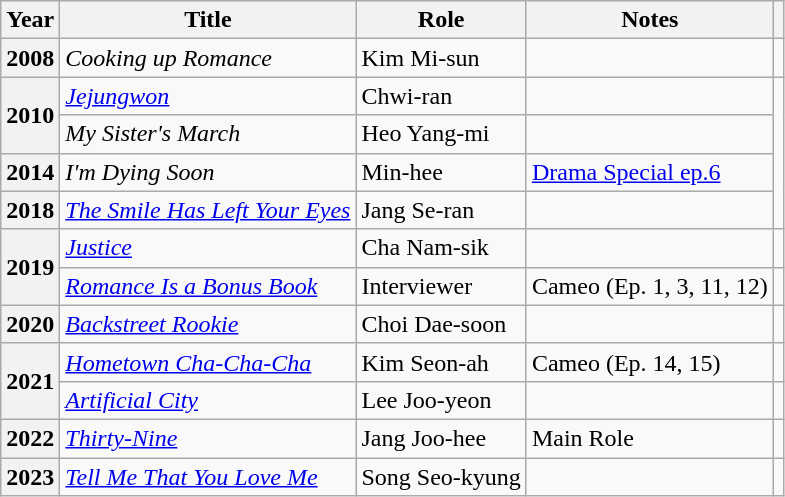<table class="wikitable plainrowheaders sortable">
<tr>
<th scope="col">Year</th>
<th scope="col">Title</th>
<th scope="col">Role</th>
<th scope="col" class="unsortable">Notes</th>
<th scope="col" class="unsortable"></th>
</tr>
<tr>
<th scope="row">2008</th>
<td><em>Cooking up Romance</em></td>
<td>Kim Mi-sun</td>
<td></td>
<td style="text-align:center"></td>
</tr>
<tr>
<th scope="row" rowspan="2">2010</th>
<td><em><a href='#'>Jejungwon</a></em></td>
<td>Chwi-ran</td>
<td></td>
<td rowspan="4" style="text-align:center"></td>
</tr>
<tr>
<td><em>My Sister's March</em></td>
<td>Heo Yang-mi</td>
<td style="text-align:center"></td>
</tr>
<tr>
<th scope="row">2014</th>
<td><em>I'm Dying Soon</em></td>
<td>Min-hee</td>
<td><a href='#'>Drama Special ep.6</a></td>
</tr>
<tr>
<th scope="row">2018</th>
<td><em><a href='#'>The Smile Has Left Your Eyes</a></em></td>
<td>Jang Se-ran</td>
<td style="text-align:center"></td>
</tr>
<tr>
<th scope="row" rowspan="2">2019</th>
<td><em><a href='#'>Justice</a></em></td>
<td>Cha Nam-sik</td>
<td></td>
<td style="text-align:center"></td>
</tr>
<tr>
<td><em><a href='#'>Romance Is a Bonus Book</a></em></td>
<td>Interviewer</td>
<td>Cameo (Ep. 1, 3, 11, 12)</td>
<td style="text-align:center"></td>
</tr>
<tr>
<th scope="row">2020</th>
<td><em><a href='#'>Backstreet Rookie</a></em></td>
<td>Choi Dae-soon</td>
<td></td>
<td style="text-align:center"></td>
</tr>
<tr>
<th scope="row" rowspan="2">2021</th>
<td><em><a href='#'>Hometown Cha-Cha-Cha</a></em></td>
<td>Kim Seon-ah</td>
<td>Cameo (Ep. 14, 15)</td>
<td style="text-align:center"></td>
</tr>
<tr>
<td><em><a href='#'>Artificial City</a></em></td>
<td>Lee Joo-yeon</td>
<td></td>
<td style="text-align:center"></td>
</tr>
<tr>
<th scope="row">2022</th>
<td><em><a href='#'>Thirty-Nine</a></em></td>
<td>Jang Joo-hee</td>
<td>Main Role</td>
<td style="text-align:center"></td>
</tr>
<tr>
<th scope="row">2023</th>
<td><em><a href='#'>Tell Me That You Love Me</a></em></td>
<td>Song Seo-kyung</td>
<td></td>
<td style="text-align:center"></td>
</tr>
</table>
